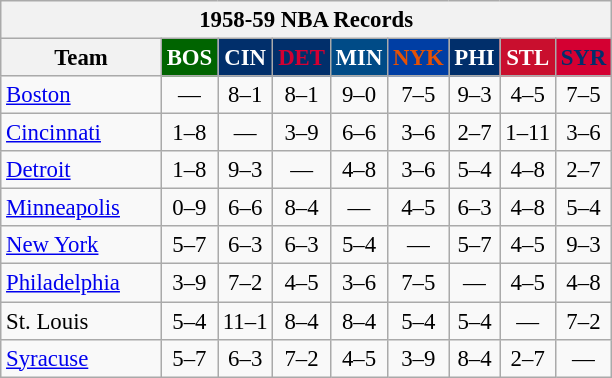<table class="wikitable" style="font-size:95%; text-align:center;">
<tr>
<th colspan=9>1958-59 NBA Records</th>
</tr>
<tr>
<th width=100>Team</th>
<th style="background:#006400;color:#FFFFFF;width=35">BOS</th>
<th style="background:#012F6B;color:#FFFFFF;width=35">CIN</th>
<th style="background:#012F6B;color:#D40032;width=35">DET</th>
<th style="background:#004B87;color:#FFFFFF;width=35">MIN</th>
<th style="background:#003EA4;color:#E45206;width=35">NYK</th>
<th style="background:#012F6B;color:#FFFFFF;width=35">PHI</th>
<th style="background:#C90F2E;color:#FFFFFF;width=35">STL</th>
<th style="background:#D40032;color:#022E6B;width=35">SYR</th>
</tr>
<tr>
<td style="text-align:left;"><a href='#'>Boston</a></td>
<td>—</td>
<td>8–1</td>
<td>8–1</td>
<td>9–0</td>
<td>7–5</td>
<td>9–3</td>
<td>4–5</td>
<td>7–5</td>
</tr>
<tr>
<td style="text-align:left;"><a href='#'>Cincinnati</a></td>
<td>1–8</td>
<td>—</td>
<td>3–9</td>
<td>6–6</td>
<td>3–6</td>
<td>2–7</td>
<td>1–11</td>
<td>3–6</td>
</tr>
<tr>
<td style="text-align:left;"><a href='#'>Detroit</a></td>
<td>1–8</td>
<td>9–3</td>
<td>—</td>
<td>4–8</td>
<td>3–6</td>
<td>5–4</td>
<td>4–8</td>
<td>2–7</td>
</tr>
<tr>
<td style="text-align:left;"><a href='#'>Minneapolis</a></td>
<td>0–9</td>
<td>6–6</td>
<td>8–4</td>
<td>—</td>
<td>4–5</td>
<td>6–3</td>
<td>4–8</td>
<td>5–4</td>
</tr>
<tr>
<td style="text-align:left;"><a href='#'>New York</a></td>
<td>5–7</td>
<td>6–3</td>
<td>6–3</td>
<td>5–4</td>
<td>—</td>
<td>5–7</td>
<td>4–5</td>
<td>9–3</td>
</tr>
<tr>
<td style="text-align:left;"><a href='#'>Philadelphia</a></td>
<td>3–9</td>
<td>7–2</td>
<td>4–5</td>
<td>3–6</td>
<td>7–5</td>
<td>—</td>
<td>4–5</td>
<td>4–8</td>
</tr>
<tr>
<td style="text-align:left;">St. Louis</td>
<td>5–4</td>
<td>11–1</td>
<td>8–4</td>
<td>8–4</td>
<td>5–4</td>
<td>5–4</td>
<td>—</td>
<td>7–2</td>
</tr>
<tr>
<td style="text-align:left;"><a href='#'>Syracuse</a></td>
<td>5–7</td>
<td>6–3</td>
<td>7–2</td>
<td>4–5</td>
<td>3–9</td>
<td>8–4</td>
<td>2–7</td>
<td>—</td>
</tr>
</table>
